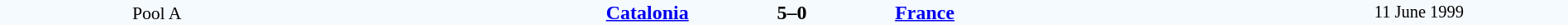<table style="width: 100%; background:#F5FAFF;" cellspacing="0">
<tr>
<td align=center rowspan=3 width=20% style=font-size:90%>Pool A</td>
</tr>
<tr>
<td width=24% align=right><strong><a href='#'>Catalonia</a></strong></td>
<td align=center width=13%><strong>5–0</strong></td>
<td width=24%><strong><a href='#'>France</a></strong></td>
<td style=font-size:85% rowspan=3 align=center>11 June 1999</td>
</tr>
</table>
